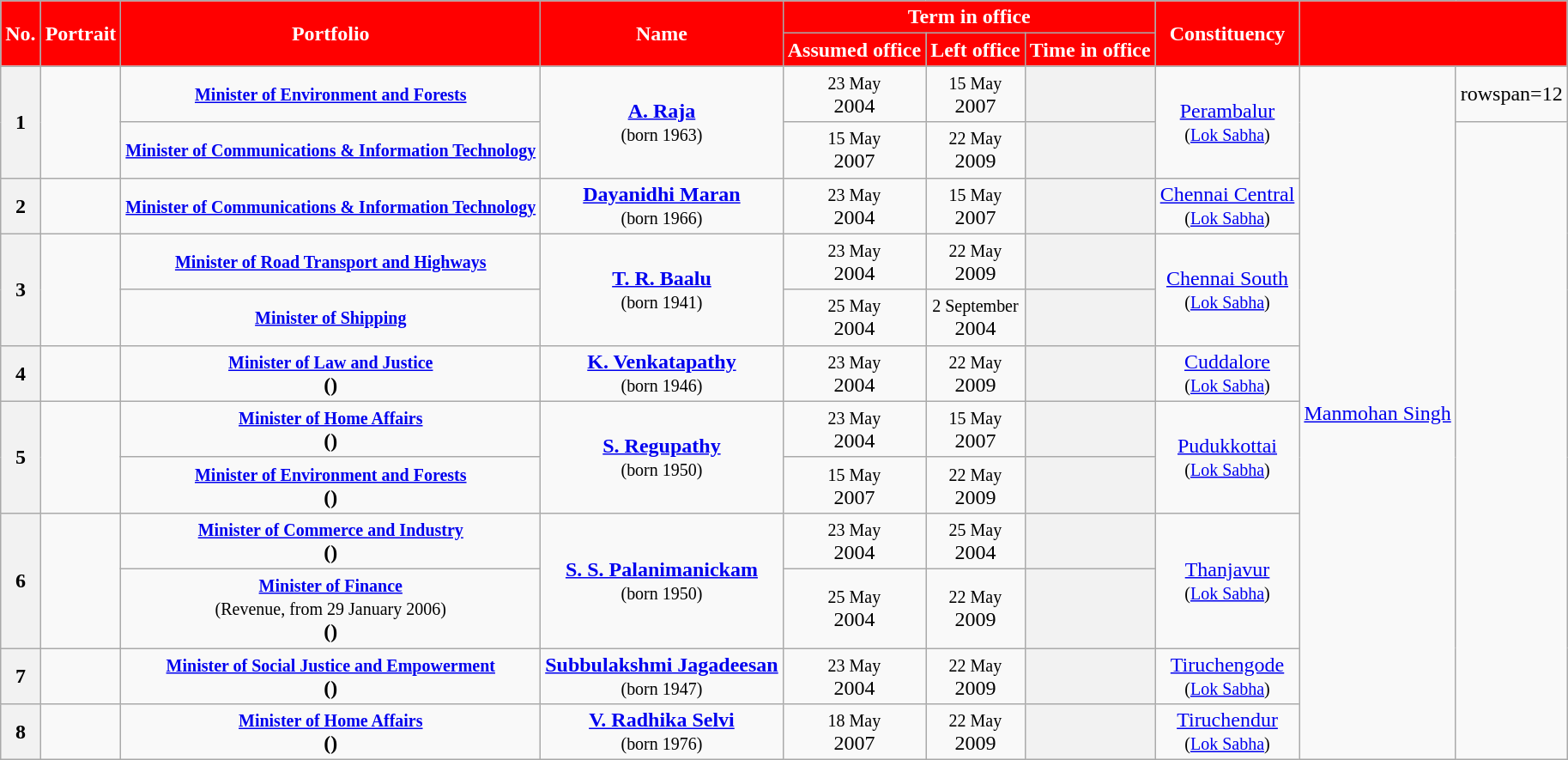<table class="wikitable sortable" style="text-align:center;">
<tr>
<th rowspan=2 style="background-color:#ff0000;color:white">No.</th>
<th rowspan=2 style="background-color:#ff0000;color:white">Portrait</th>
<th rowspan=2 style="background-color:#ff0000;color:white">Portfolio</th>
<th rowspan=2 style="background-color:#ff0000;color:white">Name<br></th>
<th colspan=3 style="background-color:#ff0000;color:white">Term in office</th>
<th rowspan=2 style="background-color:#ff0000;color:white">Constituency<br></th>
<th rowspan=2 colspan=2 style="background-color:#ff0000;color:white"><a href='#'></a></th>
</tr>
<tr>
<th style="background-color:#ff0000;color:white">Assumed office</th>
<th style="background-color:#ff0000;color:white">Left office</th>
<th style="background-color:#ff0000;color:white">Time in office</th>
</tr>
<tr>
<th rowspan="2">1</th>
<td rowspan="2"></td>
<td><strong><small><a href='#'>Minister of Environment and Forests</a></small></strong></td>
<td rowspan="2"><strong><a href='#'>A. Raja</a></strong><br><small>(born 1963)</small></td>
<td><small>23 May</small><br>2004</td>
<td><small>15 May</small><br>2007</td>
<th><strong></strong></th>
<td rowspan="2"><a href='#'>Perambalur</a><br><small>(<a href='#'>Lok Sabha</a>)</small></td>
<td rowspan=12><a href='#'>Manmohan Singh</a></td>
<td>rowspan=12 </td>
</tr>
<tr>
<td><strong><small><a href='#'>Minister of Communications & Information Technology</a></small></strong></td>
<td><small>15 May</small><br>2007</td>
<td><small>22 May</small><br>2009</td>
<th><strong></strong></th>
</tr>
<tr>
<th>2</th>
<td></td>
<td><strong><small><a href='#'>Minister of Communications & Information Technology</a></small></strong></td>
<td><strong><a href='#'>Dayanidhi Maran</a></strong><br><small>(born 1966)</small></td>
<td><small>23 May</small><br>2004</td>
<td><small>15 May</small><br>2007</td>
<th><strong></strong></th>
<td><a href='#'>Chennai Central</a><br><small>(<a href='#'>Lok Sabha</a>)</small></td>
</tr>
<tr>
<th rowspan="2">3</th>
<td rowspan="2"></td>
<td><strong><small><a href='#'>Minister of Road Transport and Highways</a></small></strong></td>
<td rowspan="2"><strong><a href='#'>T. R. Baalu</a></strong><br><small>(born 1941)</small></td>
<td><small>23 May</small><br>2004</td>
<td><small>22 May</small><br>2009</td>
<th><strong></strong></th>
<td rowspan="2"><a href='#'>Chennai South</a><br><small>(<a href='#'>Lok Sabha</a>)</small></td>
</tr>
<tr>
<td><strong><small><a href='#'>Minister of Shipping</a></small></strong></td>
<td><small>25 May</small><br> 2004</td>
<td><small>2 September</small><br>2004</td>
<th><strong></strong></th>
</tr>
<tr>
<th>4</th>
<td></td>
<td><strong><small><a href='#'>Minister of Law and Justice</a></small></strong><br><strong>()</strong></td>
<td><strong><a href='#'>K. Venkatapathy</a></strong><br><small>(born 1946)</small></td>
<td><small>23 May</small><br>2004</td>
<td><small>22 May</small><br>2009</td>
<th><strong></strong></th>
<td><a href='#'>Cuddalore</a><br><small>(<a href='#'>Lok Sabha</a>)</small></td>
</tr>
<tr>
<th rowspan="2">5</th>
<td rowspan="2"></td>
<td><strong><small><a href='#'>Minister of Home Affairs</a></small></strong><br><strong>()</strong></td>
<td rowspan="2"><strong><a href='#'>S. Regupathy</a></strong><br><small>(born 1950)</small></td>
<td><small>23 May</small><br>2004</td>
<td><small>15 May</small><br>2007</td>
<th><strong></strong></th>
<td rowspan="2"><a href='#'>Pudukkottai</a><br><small>(<a href='#'>Lok Sabha</a>)</small></td>
</tr>
<tr>
<td><strong><small><a href='#'>Minister of Environment and Forests</a></small></strong><br><strong>()</strong></td>
<td><small>15 May</small><br>2007</td>
<td><small>22 May</small><br>2009</td>
<th><strong></strong></th>
</tr>
<tr>
<th rowspan="2">6</th>
<td rowspan="2"></td>
<td><strong><small><a href='#'>Minister of Commerce and Industry</a></small></strong><br><strong>()</strong></td>
<td rowspan="2"><strong><a href='#'>S. S. Palanimanickam</a></strong><br><small>(born 1950)</small></td>
<td><small>23 May</small><br>2004</td>
<td><small>25 May</small><br> 2004</td>
<th><strong></strong></th>
<td rowspan="2"><a href='#'>Thanjavur</a><br><small>(<a href='#'>Lok Sabha</a>)</small></td>
</tr>
<tr>
<td><strong><small><a href='#'>Minister of Finance</a></small></strong><br><small>(Revenue, from 29 January 2006)</small><br><strong>()</strong></td>
<td><small>25 May</small><br> 2004</td>
<td><small>22 May</small><br>2009</td>
<th><strong></strong></th>
</tr>
<tr>
<th>7</th>
<td></td>
<td><strong><small><a href='#'>Minister of Social Justice and Empowerment</a></small></strong><br><strong>()</strong></td>
<td><strong><a href='#'>Subbulakshmi Jagadeesan</a></strong><br><small>(born 1947)</small></td>
<td><small>23 May</small><br>2004</td>
<td><small>22 May</small><br>2009</td>
<th><strong></strong></th>
<td><a href='#'>Tiruchengode</a><br><small>(<a href='#'>Lok Sabha</a>)</small></td>
</tr>
<tr>
<th>8</th>
<td></td>
<td><strong><small><a href='#'>Minister of Home Affairs</a></small></strong><br><strong>()</strong></td>
<td><strong><a href='#'>V. Radhika Selvi</a></strong><br><small>(born 1976)</small></td>
<td><small>18 May</small><br>2007</td>
<td><small>22 May</small><br>2009</td>
<th><strong></strong></th>
<td><a href='#'>Tiruchendur</a><br><small>(<a href='#'>Lok Sabha</a>)</small></td>
</tr>
</table>
